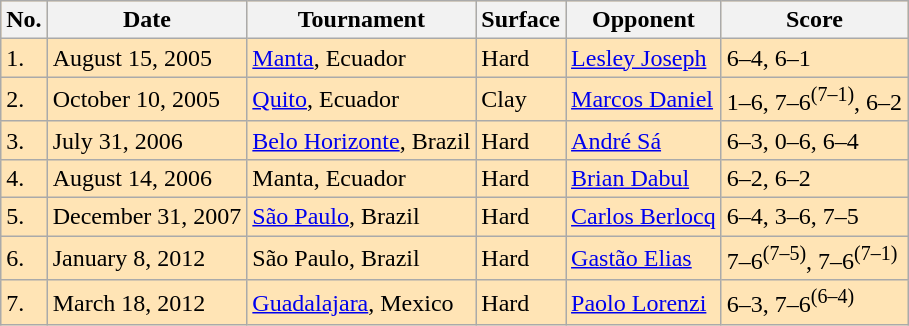<table class="sortable wikitable" style=background:moccasin>
<tr>
<th>No.</th>
<th>Date</th>
<th>Tournament</th>
<th>Surface</th>
<th>Opponent</th>
<th>Score</th>
</tr>
<tr>
<td>1.</td>
<td>August 15, 2005</td>
<td><a href='#'>Manta</a>, Ecuador</td>
<td>Hard</td>
<td> <a href='#'>Lesley Joseph</a></td>
<td>6–4, 6–1</td>
</tr>
<tr>
<td>2.</td>
<td>October 10, 2005</td>
<td><a href='#'>Quito</a>, Ecuador</td>
<td>Clay</td>
<td> <a href='#'>Marcos Daniel</a></td>
<td>1–6, 7–6<sup>(7–1)</sup>, 6–2</td>
</tr>
<tr>
<td>3.</td>
<td>July 31, 2006</td>
<td><a href='#'>Belo Horizonte</a>, Brazil</td>
<td>Hard</td>
<td> <a href='#'>André Sá</a></td>
<td>6–3, 0–6, 6–4</td>
</tr>
<tr>
<td>4.</td>
<td>August 14, 2006</td>
<td>Manta, Ecuador</td>
<td>Hard</td>
<td> <a href='#'>Brian Dabul</a></td>
<td>6–2, 6–2</td>
</tr>
<tr>
<td>5.</td>
<td>December 31, 2007</td>
<td><a href='#'>São Paulo</a>, Brazil</td>
<td>Hard</td>
<td> <a href='#'>Carlos Berlocq</a></td>
<td>6–4, 3–6, 7–5</td>
</tr>
<tr>
<td>6.</td>
<td>January 8, 2012</td>
<td>São Paulo, Brazil</td>
<td>Hard</td>
<td> <a href='#'>Gastão Elias</a></td>
<td>7–6<sup>(7–5)</sup>, 7–6<sup>(7–1)</sup></td>
</tr>
<tr>
<td>7.</td>
<td>March 18, 2012</td>
<td><a href='#'>Guadalajara</a>, Mexico</td>
<td>Hard</td>
<td> <a href='#'>Paolo Lorenzi</a></td>
<td>6–3, 7–6<sup>(6–4)</sup></td>
</tr>
</table>
